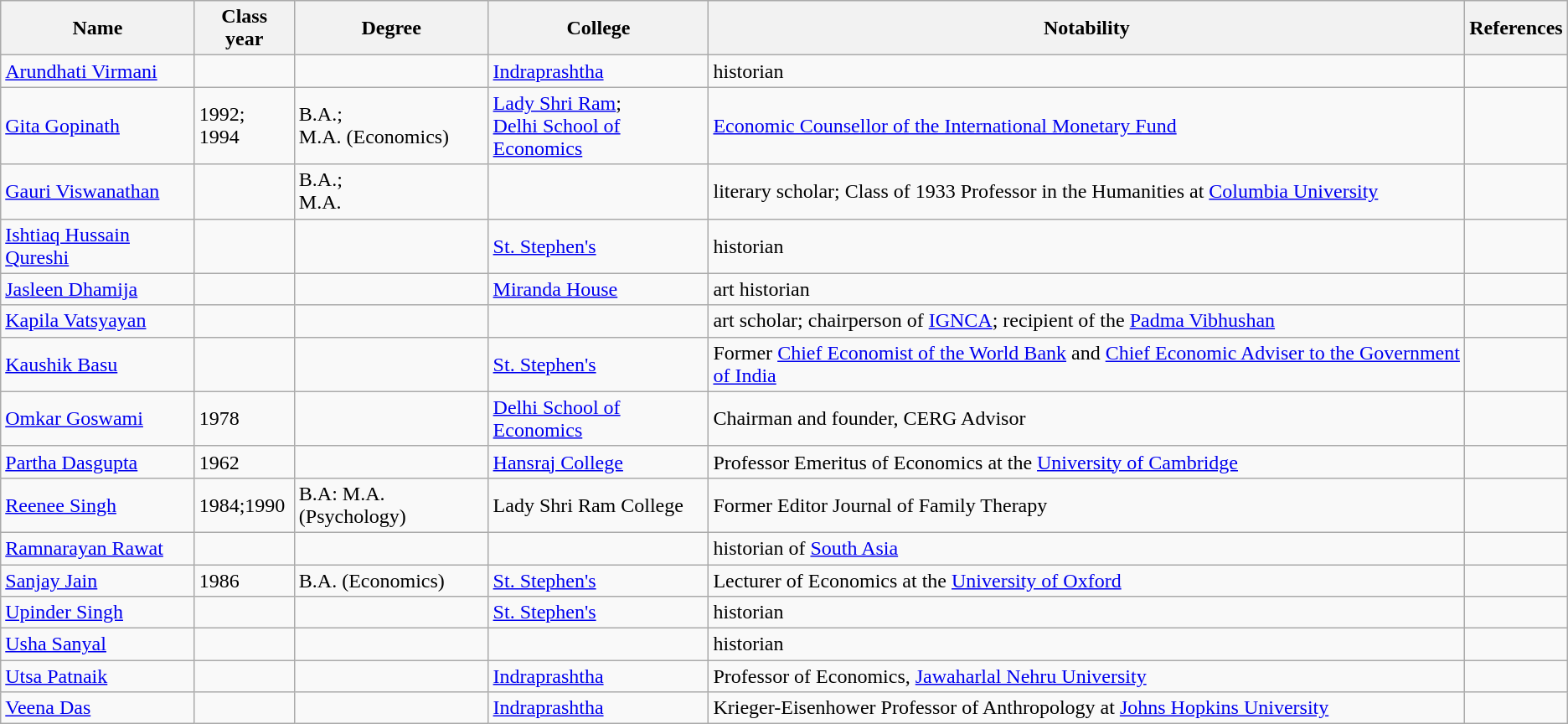<table class="wikitable sortable">
<tr>
<th>Name</th>
<th>Class<br>year</th>
<th>Degree</th>
<th>College</th>
<th class="unsortable">Notability</th>
<th class="unsortable">References</th>
</tr>
<tr>
<td><a href='#'>Arundhati Virmani</a></td>
<td></td>
<td></td>
<td><a href='#'>Indraprashtha</a></td>
<td>historian</td>
<td></td>
</tr>
<tr>
<td><a href='#'>Gita Gopinath</a></td>
<td>1992; 1994</td>
<td>B.A.;<br>M.A. (Economics)</td>
<td><a href='#'>Lady Shri Ram</a>;<br><a href='#'>Delhi School of Economics</a></td>
<td><a href='#'>Economic Counsellor of the International Monetary Fund</a></td>
<td></td>
</tr>
<tr>
<td><a href='#'>Gauri Viswanathan</a></td>
<td></td>
<td>B.A.;<br>M.A.</td>
<td></td>
<td>literary scholar; Class of 1933 Professor in the Humanities at <a href='#'>Columbia University</a></td>
<td></td>
</tr>
<tr>
<td><a href='#'>Ishtiaq Hussain Qureshi</a></td>
<td></td>
<td></td>
<td><a href='#'>St. Stephen's</a></td>
<td>historian</td>
<td></td>
</tr>
<tr>
<td><a href='#'>Jasleen Dhamija</a></td>
<td></td>
<td></td>
<td><a href='#'>Miranda House</a></td>
<td>art historian</td>
<td></td>
</tr>
<tr>
<td><a href='#'>Kapila Vatsyayan</a></td>
<td></td>
<td></td>
<td></td>
<td>art scholar; chairperson of <a href='#'>IGNCA</a>; recipient of the <a href='#'>Padma Vibhushan</a></td>
<td></td>
</tr>
<tr>
<td><a href='#'>Kaushik Basu</a></td>
<td></td>
<td></td>
<td><a href='#'>St. Stephen's</a></td>
<td>Former <a href='#'>Chief Economist of the World Bank</a> and <a href='#'>Chief Economic Adviser to the Government of India</a></td>
<td></td>
</tr>
<tr>
<td><a href='#'>Omkar Goswami</a></td>
<td>1978</td>
<td></td>
<td><a href='#'>Delhi School of Economics</a></td>
<td>Chairman and founder, CERG Advisor</td>
<td></td>
</tr>
<tr>
<td><a href='#'>Partha Dasgupta</a></td>
<td>1962</td>
<td></td>
<td><a href='#'>Hansraj College</a></td>
<td>Professor Emeritus of Economics at the <a href='#'>University of Cambridge</a></td>
<td></td>
</tr>
<tr>
<td><a href='#'>Reenee Singh</a></td>
<td>1984;1990</td>
<td>B.A: M.A.(Psychology)</td>
<td>Lady Shri Ram College</td>
<td>Former Editor Journal of Family Therapy</td>
<td></td>
</tr>
<tr>
<td><a href='#'>Ramnarayan Rawat</a></td>
<td></td>
<td></td>
<td></td>
<td>historian of <a href='#'>South Asia</a></td>
<td></td>
</tr>
<tr>
<td><a href='#'>Sanjay Jain</a></td>
<td>1986</td>
<td>B.A. (Economics)</td>
<td><a href='#'>St. Stephen's</a></td>
<td>Lecturer of Economics at the <a href='#'>University of Oxford</a></td>
<td></td>
</tr>
<tr>
<td><a href='#'>Upinder Singh</a></td>
<td></td>
<td></td>
<td><a href='#'>St. Stephen's</a></td>
<td>historian</td>
<td></td>
</tr>
<tr>
<td><a href='#'>Usha Sanyal</a></td>
<td></td>
<td></td>
<td></td>
<td>historian</td>
<td></td>
</tr>
<tr>
<td><a href='#'>Utsa Patnaik</a></td>
<td></td>
<td></td>
<td><a href='#'>Indraprashtha</a></td>
<td>Professor of Economics, <a href='#'>Jawaharlal Nehru University</a></td>
<td></td>
</tr>
<tr>
<td><a href='#'>Veena Das</a></td>
<td></td>
<td></td>
<td><a href='#'>Indraprashtha</a></td>
<td>Krieger-Eisenhower Professor of Anthropology at <a href='#'>Johns Hopkins University</a></td>
<td></td>
</tr>
</table>
